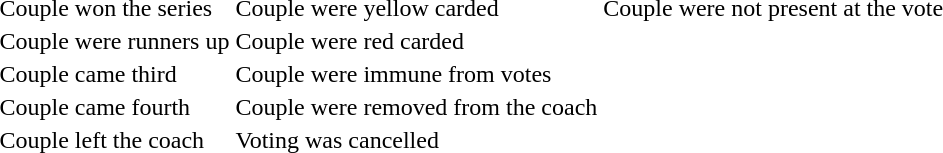<table>
<tr>
<td> Couple won the series</td>
<td> Couple were yellow carded</td>
<td> Couple were not present at the vote</td>
</tr>
<tr>
<td> Couple were runners up</td>
<td> Couple were red carded</td>
<td></td>
</tr>
<tr>
<td> Couple came third</td>
<td> Couple were immune from votes</td>
<td></td>
</tr>
<tr>
<td> Couple came fourth</td>
<td> Couple were removed from the coach</td>
<td></td>
</tr>
<tr>
<td> Couple left the coach</td>
<td> Voting was cancelled</td>
</tr>
</table>
